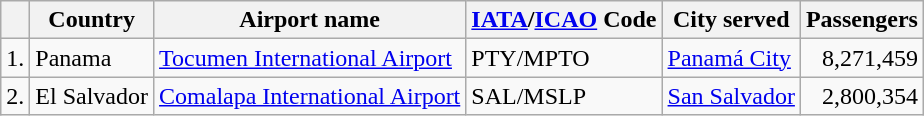<table class="wikitable sortable">
<tr>
<th></th>
<th>Country</th>
<th>Airport name</th>
<th><a href='#'>IATA</a>/<a href='#'>ICAO</a> Code</th>
<th>City served</th>
<th>Passengers</th>
</tr>
<tr>
<td>1.</td>
<td>Panama</td>
<td><a href='#'>Tocumen International Airport</a></td>
<td>PTY/MPTO</td>
<td><a href='#'>Panamá City</a></td>
<td align=right>8,271,459</td>
</tr>
<tr>
<td>2.</td>
<td>El Salvador</td>
<td><a href='#'>Comalapa International Airport</a></td>
<td>SAL/MSLP</td>
<td><a href='#'>San Salvador</a></td>
<td align=right>2,800,354</td>
</tr>
</table>
